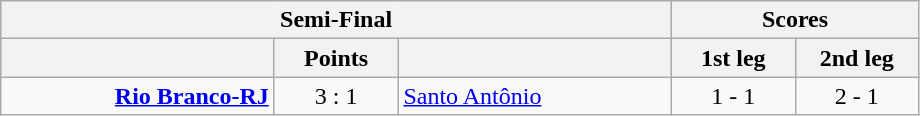<table class="wikitable" style="text-align:center;">
<tr>
<th colspan=3>Semi-Final</th>
<th colspan=3>Scores</th>
</tr>
<tr>
<th width="175"></th>
<th width="75">Points</th>
<th width="175"></th>
<th width="75">1st leg</th>
<th width="75">2nd leg</th>
</tr>
<tr>
<td align=right><strong><a href='#'>Rio Branco-RJ</a></strong></td>
<td>3 : 1</td>
<td align=left><a href='#'>Santo Antônio</a></td>
<td>1 - 1</td>
<td>2 - 1</td>
</tr>
</table>
